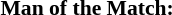<table style="width:100%; font-size:90%;">
<tr>
<td><br><strong>Man of the Match:</strong>
<br></td>
</tr>
</table>
